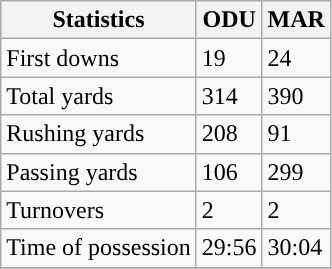<table class="wikitable">
<tr>
<th>Statistics</th>
<th>ODU</th>
<th>MAR</th>
</tr>
<tr>
<td>First downs</td>
<td>19</td>
<td>24</td>
</tr>
<tr>
<td>Total yards</td>
<td>314</td>
<td>390</td>
</tr>
<tr>
<td>Rushing yards</td>
<td>208</td>
<td>91</td>
</tr>
<tr>
<td>Passing yards</td>
<td>106</td>
<td>299</td>
</tr>
<tr>
<td>Turnovers</td>
<td>2</td>
<td>2</td>
</tr>
<tr>
<td>Time of possession</td>
<td>29:56</td>
<td>30:04</td>
</tr>
<tr>
</tr>
</table>
